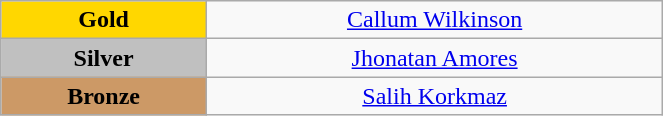<table class="wikitable" style=" text-align:center; " width="35%">
<tr>
<td style="background:gold"><strong>Gold</strong></td>
<td><a href='#'>Callum Wilkinson</a> <br><small></small></td>
</tr>
<tr>
<td style="background:silver"><strong>Silver</strong></td>
<td><a href='#'>Jhonatan Amores</a><br><small> </small></td>
</tr>
<tr>
<td style="background:#cc9966"><strong>Bronze</strong></td>
<td><a href='#'>Salih Korkmaz</a> <br><small></small></td>
</tr>
</table>
